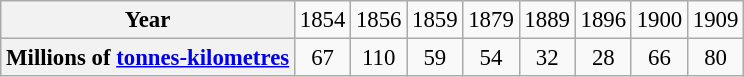<table class="wikitable" style="text-align:center; font-size:95%;">
<tr>
<th scope="row">Year</th>
<td>1854</td>
<td>1856</td>
<td>1859</td>
<td>1879</td>
<td>1889</td>
<td>1896</td>
<td>1900</td>
<td>1909</td>
</tr>
<tr>
<th scope="row">Millions of <a href='#'>tonnes-kilometres</a></th>
<td>67</td>
<td>110</td>
<td>59</td>
<td>54</td>
<td>32</td>
<td>28</td>
<td>66</td>
<td>80</td>
</tr>
</table>
